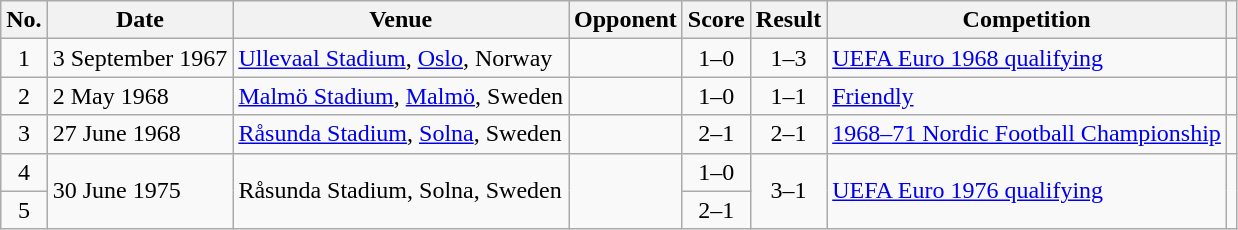<table class="wikitable sortable">
<tr>
<th scope="col">No.</th>
<th scope="col">Date</th>
<th scope="col">Venue</th>
<th scope="col">Opponent</th>
<th scope="col">Score</th>
<th scope="col">Result</th>
<th scope="col">Competition</th>
<th class="unsortable" scope="col"></th>
</tr>
<tr>
<td align="center">1</td>
<td>3 September 1967</td>
<td><a href='#'>Ullevaal Stadium</a>, <a href='#'>Oslo</a>, Norway</td>
<td></td>
<td align="center">1–0</td>
<td align="center">1–3</td>
<td><a href='#'>UEFA Euro 1968 qualifying</a></td>
<td></td>
</tr>
<tr>
<td align="center">2</td>
<td>2 May 1968</td>
<td><a href='#'>Malmö Stadium</a>, <a href='#'>Malmö</a>, Sweden</td>
<td></td>
<td align="center">1–0</td>
<td align="center">1–1</td>
<td><a href='#'>Friendly</a></td>
<td></td>
</tr>
<tr>
<td align="center">3</td>
<td>27 June 1968</td>
<td><a href='#'>Råsunda Stadium</a>, <a href='#'>Solna</a>, Sweden</td>
<td></td>
<td align="center">2–1</td>
<td style="text-align:center">2–1</td>
<td><a href='#'>1968–71 Nordic Football Championship</a></td>
<td></td>
</tr>
<tr>
<td align="center">4</td>
<td rowspan="2">30 June 1975</td>
<td rowspan="2">Råsunda Stadium, Solna, Sweden</td>
<td rowspan="2"></td>
<td align="center">1–0</td>
<td rowspan="2" align="center">3–1</td>
<td rowspan="2"><a href='#'>UEFA Euro 1976 qualifying</a></td>
<td rowspan="2"></td>
</tr>
<tr>
<td align="center">5</td>
<td align="center">2–1</td>
</tr>
</table>
